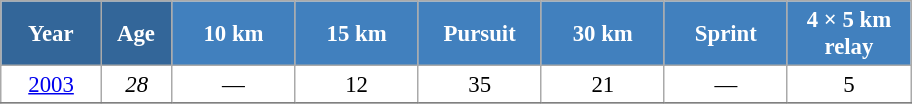<table class="wikitable" style="font-size:95%; text-align:center; border:grey solid 1px; border-collapse:collapse; background:#ffffff;">
<tr>
<th style="background-color:#369; color:white; width:60px;"> Year </th>
<th style="background-color:#369; color:white; width:40px;"> Age </th>
<th style="background-color:#4180be; color:white; width:75px;"> 10 km </th>
<th style="background-color:#4180be; color:white; width:75px;"> 15 km </th>
<th style="background-color:#4180be; color:white; width:75px;"> Pursuit </th>
<th style="background-color:#4180be; color:white; width:75px;"> 30 km </th>
<th style="background-color:#4180be; color:white; width:75px;"> Sprint </th>
<th style="background-color:#4180be; color:white; width:75px;"> 4 × 5 km <br> relay </th>
</tr>
<tr>
<td><a href='#'>2003</a></td>
<td><em>28</em></td>
<td>—</td>
<td>12</td>
<td>35</td>
<td>21</td>
<td>—</td>
<td>5</td>
</tr>
<tr>
</tr>
</table>
